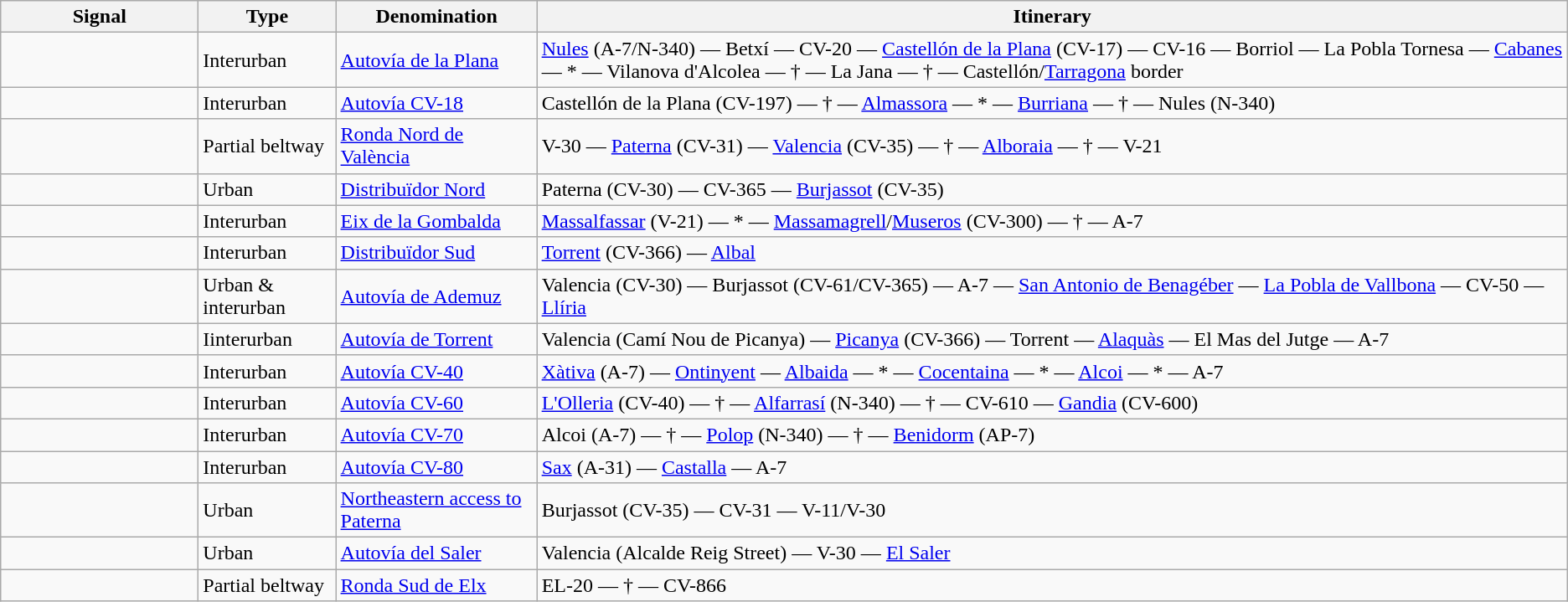<table class="wikitable">
<tr>
<th width="150px">Signal</th>
<th>Type</th>
<th>Denomination</th>
<th>Itinerary</th>
</tr>
<tr>
<td></td>
<td>Interurban</td>
<td><a href='#'>Autovía de la Plana</a></td>
<td><a href='#'>Nules</a> (A-7/N-340) — Betxí — CV-20 — <a href='#'>Castellón de la Plana</a> (CV-17) — CV-16 — Borriol — La Pobla Tornesa — <a href='#'>Cabanes</a> — * — Vilanova d'Alcolea — † — La Jana  — † —  Castellón/<a href='#'>Tarragona</a> border</td>
</tr>
<tr>
<td></td>
<td>Interurban</td>
<td><a href='#'>Autovía CV-18</a></td>
<td>Castellón de la Plana (CV-197) — † — <a href='#'>Almassora</a> — * — <a href='#'>Burriana</a> — † — Nules (N-340)</td>
</tr>
<tr>
<td></td>
<td>Partial beltway</td>
<td><a href='#'>Ronda Nord de València</a></td>
<td>V-30 — <a href='#'>Paterna</a> (CV-31) — <a href='#'>Valencia</a> (CV-35) — † — <a href='#'>Alboraia</a> — † — V-21</td>
</tr>
<tr>
<td></td>
<td>Urban</td>
<td><a href='#'>Distribuïdor Nord</a></td>
<td>Paterna (CV-30) — CV-365 — <a href='#'>Burjassot</a> (CV-35)</td>
</tr>
<tr>
<td></td>
<td>Interurban</td>
<td><a href='#'>Eix de la Gombalda</a></td>
<td><a href='#'>Massalfassar</a> (V-21) — * — <a href='#'>Massamagrell</a>/<a href='#'>Museros</a> (CV-300) — † — A-7</td>
</tr>
<tr>
<td></td>
<td>Interurban</td>
<td><a href='#'>Distribuïdor Sud</a></td>
<td><a href='#'>Torrent</a> (CV-366) — <a href='#'>Albal</a></td>
</tr>
<tr>
<td></td>
<td>Urban & interurban</td>
<td><a href='#'>Autovía de Ademuz</a></td>
<td>Valencia (CV-30) — Burjassot (CV-61/CV-365) — A-7 — <a href='#'>San Antonio de Benagéber</a> — <a href='#'>La Pobla de Vallbona</a> — CV-50 — <a href='#'>Llíria</a></td>
</tr>
<tr>
<td></td>
<td>Iinterurban</td>
<td><a href='#'>Autovía de Torrent</a></td>
<td>Valencia (Camí Nou de Picanya) — <a href='#'>Picanya</a> (CV-366) — Torrent — <a href='#'>Alaquàs</a> — El Mas del Jutge — A-7</td>
</tr>
<tr>
<td></td>
<td>Interurban</td>
<td><a href='#'>Autovía CV-40</a></td>
<td><a href='#'>Xàtiva</a> (A-7) — <a href='#'>Ontinyent</a> — <a href='#'>Albaida</a> — * — <a href='#'>Cocentaina</a> — * — <a href='#'>Alcoi</a> — * — A-7</td>
</tr>
<tr>
<td></td>
<td>Interurban</td>
<td><a href='#'>Autovía CV-60</a></td>
<td><a href='#'>L'Olleria</a> (CV-40) — † — <a href='#'>Alfarrasí</a> (N-340) — † — CV-610  — <a href='#'>Gandia</a> (CV-600)</td>
</tr>
<tr>
<td></td>
<td>Interurban</td>
<td><a href='#'>Autovía CV-70</a></td>
<td>Alcoi (A-7) — † — <a href='#'>Polop</a> (N-340) — † — <a href='#'>Benidorm</a> (AP-7)</td>
</tr>
<tr>
<td></td>
<td>Interurban</td>
<td><a href='#'>Autovía CV-80</a></td>
<td><a href='#'>Sax</a> (A-31)  — <a href='#'>Castalla</a> — A-7</td>
</tr>
<tr>
<td></td>
<td>Urban</td>
<td><a href='#'>Northeastern access to Paterna</a></td>
<td>Burjassot (CV-35) — CV-31 — V-11/V-30</td>
</tr>
<tr>
<td></td>
<td>Urban</td>
<td><a href='#'>Autovía del Saler</a></td>
<td>Valencia (Alcalde Reig Street) — V-30 — <a href='#'>El Saler</a></td>
</tr>
<tr>
<td></td>
<td>Partial beltway</td>
<td><a href='#'>Ronda Sud de Elx</a></td>
<td>EL-20 — † — CV-866</td>
</tr>
</table>
